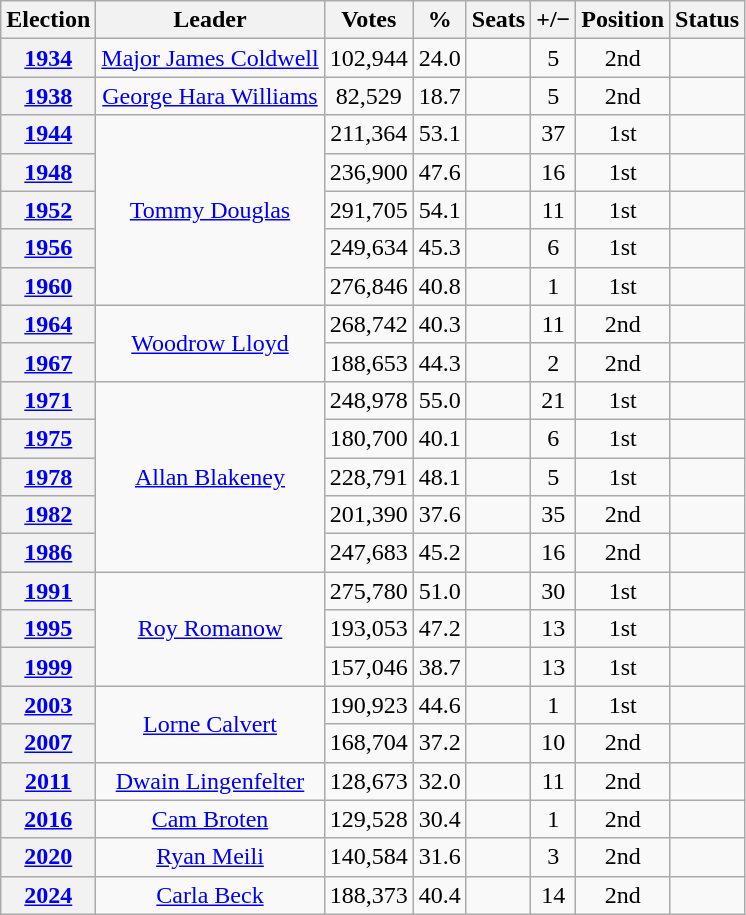<table class=wikitable style="text-align: center;">
<tr>
<th>Election</th>
<th>Leader</th>
<th>Votes</th>
<th>%</th>
<th>Seats</th>
<th>+/−</th>
<th>Position</th>
<th>Status</th>
</tr>
<tr>
<th><a href='#'>1934</a></th>
<td><a href='#'>Major James Coldwell</a></td>
<td>102,944</td>
<td>24.0</td>
<td></td>
<td> 5</td>
<td> 2nd</td>
<td></td>
</tr>
<tr>
<th><a href='#'>1938</a></th>
<td><a href='#'>George Hara Williams</a></td>
<td>82,529</td>
<td>18.7</td>
<td></td>
<td> 5</td>
<td> 2nd</td>
<td></td>
</tr>
<tr>
<th><a href='#'>1944</a></th>
<td rowspan=5><a href='#'>Tommy Douglas</a></td>
<td>211,364</td>
<td>53.1</td>
<td></td>
<td> 37</td>
<td> 1st</td>
<td></td>
</tr>
<tr>
<th><a href='#'>1948</a></th>
<td>236,900</td>
<td>47.6</td>
<td></td>
<td> 16</td>
<td> 1st</td>
<td></td>
</tr>
<tr>
<th><a href='#'>1952</a></th>
<td>291,705</td>
<td>54.1</td>
<td></td>
<td> 11</td>
<td> 1st</td>
<td></td>
</tr>
<tr>
<th><a href='#'>1956</a></th>
<td>249,634</td>
<td>45.3</td>
<td></td>
<td> 6</td>
<td> 1st</td>
<td></td>
</tr>
<tr>
<th><a href='#'>1960</a></th>
<td>276,846</td>
<td>40.8</td>
<td></td>
<td> 1</td>
<td> 1st</td>
<td></td>
</tr>
<tr>
<th><a href='#'>1964</a></th>
<td rowspan=2><a href='#'>Woodrow Lloyd</a></td>
<td>268,742</td>
<td>40.3</td>
<td></td>
<td> 11</td>
<td> 2nd</td>
<td></td>
</tr>
<tr>
<th><a href='#'>1967</a></th>
<td>188,653</td>
<td>44.3</td>
<td></td>
<td> 2</td>
<td> 2nd</td>
<td></td>
</tr>
<tr>
<th><a href='#'>1971</a></th>
<td rowspan=5><a href='#'>Allan Blakeney</a></td>
<td>248,978</td>
<td>55.0</td>
<td></td>
<td> 21</td>
<td> 1st</td>
<td></td>
</tr>
<tr>
<th><a href='#'>1975</a></th>
<td>180,700</td>
<td>40.1</td>
<td></td>
<td> 6</td>
<td> 1st</td>
<td></td>
</tr>
<tr>
<th><a href='#'>1978</a></th>
<td>228,791</td>
<td>48.1</td>
<td></td>
<td> 5</td>
<td> 1st</td>
<td></td>
</tr>
<tr>
<th><a href='#'>1982</a></th>
<td>201,390</td>
<td>37.6</td>
<td></td>
<td> 35</td>
<td> 2nd</td>
<td></td>
</tr>
<tr>
<th><a href='#'>1986</a></th>
<td>247,683</td>
<td>45.2</td>
<td></td>
<td> 16</td>
<td> 2nd</td>
<td></td>
</tr>
<tr>
<th><a href='#'>1991</a></th>
<td rowspan=3><a href='#'>Roy Romanow</a></td>
<td>275,780</td>
<td>51.0</td>
<td></td>
<td> 30</td>
<td> 1st</td>
<td></td>
</tr>
<tr>
<th><a href='#'>1995</a></th>
<td>193,053</td>
<td>47.2</td>
<td></td>
<td> 13</td>
<td> 1st</td>
<td></td>
</tr>
<tr>
<th><a href='#'>1999</a></th>
<td>157,046</td>
<td>38.7</td>
<td></td>
<td> 13</td>
<td> 1st</td>
<td></td>
</tr>
<tr>
<th><a href='#'>2003</a></th>
<td rowspan=2><a href='#'>Lorne Calvert</a></td>
<td>190,923</td>
<td>44.6</td>
<td></td>
<td> 1</td>
<td> 1st</td>
<td></td>
</tr>
<tr>
<th><a href='#'>2007</a></th>
<td>168,704</td>
<td>37.2</td>
<td></td>
<td> 10</td>
<td> 2nd</td>
<td></td>
</tr>
<tr>
<th><a href='#'>2011</a></th>
<td><a href='#'>Dwain Lingenfelter</a></td>
<td>128,673</td>
<td>32.0</td>
<td></td>
<td> 11</td>
<td> 2nd</td>
<td></td>
</tr>
<tr>
<th><a href='#'>2016</a></th>
<td><a href='#'>Cam Broten</a></td>
<td>129,528</td>
<td>30.4</td>
<td></td>
<td> 1</td>
<td> 2nd</td>
<td></td>
</tr>
<tr>
<th><a href='#'>2020</a></th>
<td><a href='#'>Ryan Meili</a></td>
<td>140,584</td>
<td>31.6</td>
<td></td>
<td> 3</td>
<td> 2nd</td>
<td></td>
</tr>
<tr>
<th><a href='#'>2024</a></th>
<td><a href='#'>Carla Beck</a></td>
<td>188,373</td>
<td>40.4</td>
<td></td>
<td> 14</td>
<td> 2nd</td>
<td></td>
</tr>
</table>
